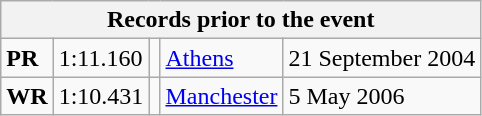<table class="wikitable">
<tr>
<th colspan=5>Records prior to the event</th>
</tr>
<tr>
<td><strong>PR</strong></td>
<td>1:11.160</td>
<td><br><em></em></td>
<td><a href='#'>Athens</a> </td>
<td>21 September 2004</td>
</tr>
<tr>
<td><strong>WR</strong></td>
<td>1:10.431</td>
<td><br><em></em></td>
<td><a href='#'>Manchester</a> </td>
<td>5 May 2006</td>
</tr>
</table>
